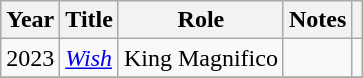<table class="wikitable">
<tr>
<th>Year</th>
<th>Title</th>
<th>Role</th>
<th>Notes</th>
<th></th>
</tr>
<tr>
<td>2023</td>
<td><a href='#'><em>Wish</em></a></td>
<td>King Magnifico</td>
<td></td>
<td></td>
</tr>
<tr>
</tr>
</table>
